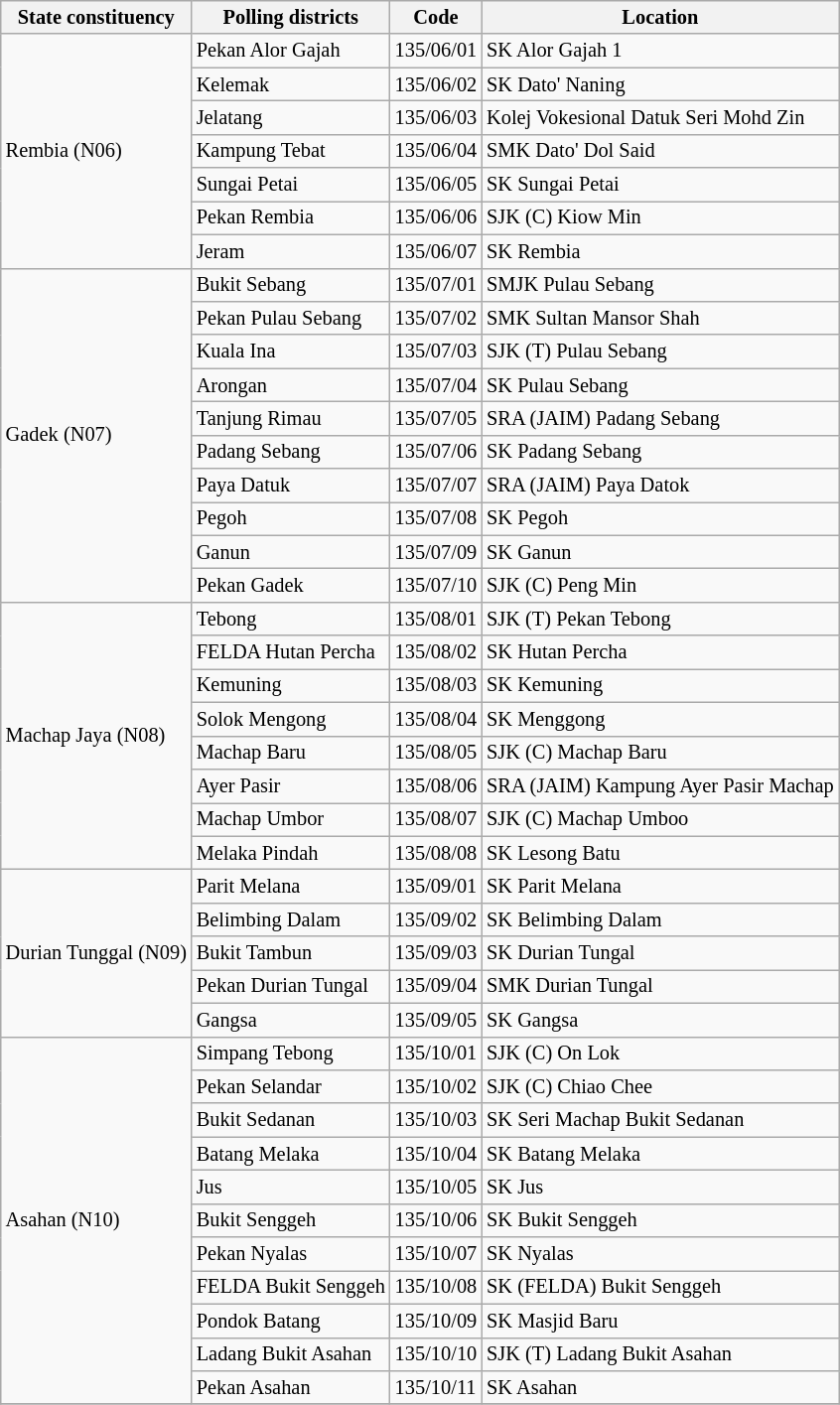<table class="wikitable sortable mw-collapsible" style="white-space:nowrap;font-size:85%">
<tr>
<th>State constituency</th>
<th>Polling districts</th>
<th>Code</th>
<th>Location</th>
</tr>
<tr>
<td rowspan="7">Rembia (N06)</td>
<td>Pekan Alor Gajah</td>
<td>135/06/01</td>
<td>SK Alor Gajah 1</td>
</tr>
<tr>
<td>Kelemak</td>
<td>135/06/02</td>
<td>SK Dato' Naning</td>
</tr>
<tr>
<td>Jelatang</td>
<td>135/06/03</td>
<td>Kolej Vokesional Datuk Seri Mohd Zin</td>
</tr>
<tr>
<td>Kampung Tebat</td>
<td>135/06/04</td>
<td>SMK Dato' Dol Said</td>
</tr>
<tr>
<td>Sungai Petai</td>
<td>135/06/05</td>
<td>SK Sungai Petai</td>
</tr>
<tr>
<td>Pekan Rembia</td>
<td>135/06/06</td>
<td>SJK (C) Kiow Min</td>
</tr>
<tr>
<td>Jeram</td>
<td>135/06/07</td>
<td>SK Rembia</td>
</tr>
<tr>
<td rowspan="10">Gadek (N07)</td>
<td>Bukit Sebang</td>
<td>135/07/01</td>
<td>SMJK Pulau Sebang</td>
</tr>
<tr>
<td>Pekan Pulau Sebang</td>
<td>135/07/02</td>
<td>SMK Sultan Mansor Shah</td>
</tr>
<tr>
<td>Kuala Ina</td>
<td>135/07/03</td>
<td>SJK (T) Pulau Sebang</td>
</tr>
<tr>
<td>Arongan</td>
<td>135/07/04</td>
<td>SK Pulau Sebang</td>
</tr>
<tr>
<td>Tanjung Rimau</td>
<td>135/07/05</td>
<td>SRA (JAIM) Padang Sebang</td>
</tr>
<tr>
<td>Padang Sebang</td>
<td>135/07/06</td>
<td>SK Padang Sebang</td>
</tr>
<tr>
<td>Paya Datuk</td>
<td>135/07/07</td>
<td>SRA (JAIM) Paya Datok</td>
</tr>
<tr>
<td>Pegoh</td>
<td>135/07/08</td>
<td>SK Pegoh</td>
</tr>
<tr>
<td>Ganun</td>
<td>135/07/09</td>
<td>SK Ganun</td>
</tr>
<tr>
<td>Pekan Gadek</td>
<td>135/07/10</td>
<td>SJK (C) Peng Min</td>
</tr>
<tr>
<td rowspan="8">Machap Jaya (N08)</td>
<td>Tebong</td>
<td>135/08/01</td>
<td>SJK (T) Pekan Tebong</td>
</tr>
<tr>
<td>FELDA Hutan Percha</td>
<td>135/08/02</td>
<td>SK Hutan Percha</td>
</tr>
<tr>
<td>Kemuning</td>
<td>135/08/03</td>
<td>SK Kemuning</td>
</tr>
<tr>
<td>Solok Mengong</td>
<td>135/08/04</td>
<td>SK Menggong</td>
</tr>
<tr>
<td>Machap Baru</td>
<td>135/08/05</td>
<td>SJK (C) Machap Baru</td>
</tr>
<tr>
<td>Ayer Pasir</td>
<td>135/08/06</td>
<td>SRA (JAIM) Kampung Ayer Pasir Machap</td>
</tr>
<tr>
<td>Machap Umbor</td>
<td>135/08/07</td>
<td>SJK (C) Machap Umboo</td>
</tr>
<tr>
<td>Melaka Pindah</td>
<td>135/08/08</td>
<td>SK Lesong Batu</td>
</tr>
<tr>
<td rowspan="5">Durian Tunggal (N09)</td>
<td>Parit Melana</td>
<td>135/09/01</td>
<td>SK Parit Melana</td>
</tr>
<tr>
<td>Belimbing Dalam</td>
<td>135/09/02</td>
<td>SK Belimbing Dalam</td>
</tr>
<tr>
<td>Bukit Tambun</td>
<td>135/09/03</td>
<td>SK Durian Tungal</td>
</tr>
<tr>
<td>Pekan Durian Tungal</td>
<td>135/09/04</td>
<td>SMK Durian Tungal</td>
</tr>
<tr>
<td>Gangsa</td>
<td>135/09/05</td>
<td>SK Gangsa</td>
</tr>
<tr>
<td rowspan="11">Asahan (N10)</td>
<td>Simpang Tebong</td>
<td>135/10/01</td>
<td>SJK (C) On Lok</td>
</tr>
<tr>
<td>Pekan Selandar</td>
<td>135/10/02</td>
<td>SJK (C) Chiao Chee</td>
</tr>
<tr>
<td>Bukit Sedanan</td>
<td>135/10/03</td>
<td>SK Seri Machap Bukit Sedanan</td>
</tr>
<tr>
<td>Batang Melaka</td>
<td>135/10/04</td>
<td>SK Batang Melaka</td>
</tr>
<tr>
<td>Jus</td>
<td>135/10/05</td>
<td>SK Jus</td>
</tr>
<tr>
<td>Bukit Senggeh</td>
<td>135/10/06</td>
<td>SK Bukit Senggeh</td>
</tr>
<tr>
<td>Pekan Nyalas</td>
<td>135/10/07</td>
<td>SK Nyalas</td>
</tr>
<tr>
<td>FELDA Bukit Senggeh</td>
<td>135/10/08</td>
<td>SK (FELDA) Bukit Senggeh</td>
</tr>
<tr>
<td>Pondok Batang</td>
<td>135/10/09</td>
<td>SK Masjid Baru</td>
</tr>
<tr>
<td>Ladang Bukit Asahan</td>
<td>135/10/10</td>
<td>SJK (T) Ladang Bukit Asahan</td>
</tr>
<tr>
<td>Pekan Asahan</td>
<td>135/10/11</td>
<td>SK Asahan</td>
</tr>
<tr>
</tr>
</table>
